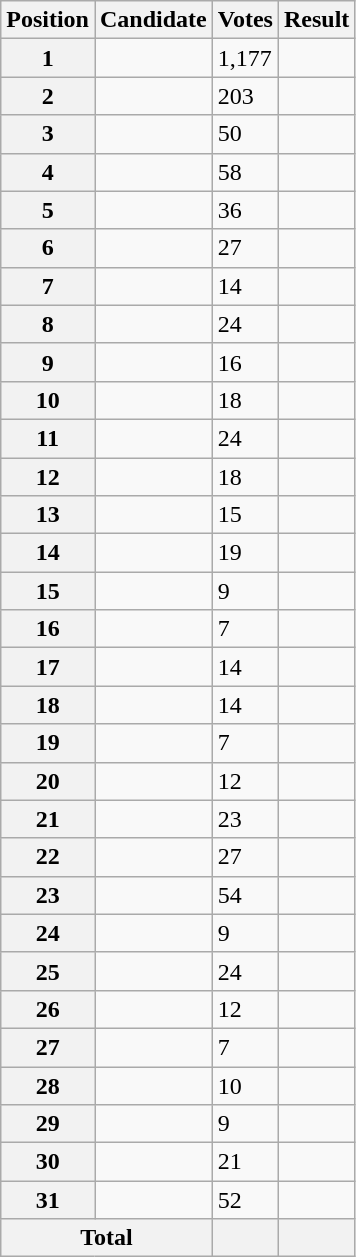<table class="wikitable sortable col3right">
<tr>
<th scope="col">Position</th>
<th scope="col">Candidate</th>
<th scope="col">Votes</th>
<th scope="col">Result</th>
</tr>
<tr>
<th scope="row">1</th>
<td></td>
<td>1,177</td>
<td></td>
</tr>
<tr>
<th scope="row">2</th>
<td></td>
<td>203</td>
<td></td>
</tr>
<tr>
<th scope="row">3</th>
<td></td>
<td>50</td>
<td></td>
</tr>
<tr>
<th scope="row">4</th>
<td></td>
<td>58</td>
<td></td>
</tr>
<tr>
<th scope="row">5</th>
<td></td>
<td>36</td>
<td></td>
</tr>
<tr>
<th scope="row">6</th>
<td></td>
<td>27</td>
<td></td>
</tr>
<tr>
<th scope="row">7</th>
<td></td>
<td>14</td>
<td></td>
</tr>
<tr>
<th scope="row">8</th>
<td></td>
<td>24</td>
<td></td>
</tr>
<tr>
<th scope="row">9</th>
<td></td>
<td>16</td>
<td></td>
</tr>
<tr>
<th scope="row">10</th>
<td></td>
<td>18</td>
<td></td>
</tr>
<tr>
<th scope="row">11</th>
<td></td>
<td>24</td>
<td></td>
</tr>
<tr>
<th scope="row">12</th>
<td></td>
<td>18</td>
<td></td>
</tr>
<tr>
<th scope="row">13</th>
<td></td>
<td>15</td>
<td></td>
</tr>
<tr>
<th scope="row">14</th>
<td></td>
<td>19</td>
<td></td>
</tr>
<tr>
<th scope="row">15</th>
<td></td>
<td>9</td>
<td></td>
</tr>
<tr>
<th scope="row">16</th>
<td></td>
<td>7</td>
<td></td>
</tr>
<tr>
<th scope="row">17</th>
<td></td>
<td>14</td>
<td></td>
</tr>
<tr>
<th scope="row">18</th>
<td></td>
<td>14</td>
<td></td>
</tr>
<tr>
<th scope="row">19</th>
<td></td>
<td>7</td>
<td></td>
</tr>
<tr>
<th scope="row">20</th>
<td></td>
<td>12</td>
<td></td>
</tr>
<tr>
<th scope="row">21</th>
<td></td>
<td>23</td>
<td></td>
</tr>
<tr>
<th scope="row">22</th>
<td></td>
<td>27</td>
<td></td>
</tr>
<tr>
<th scope="row">23</th>
<td></td>
<td>54</td>
<td></td>
</tr>
<tr>
<th scope="row">24</th>
<td></td>
<td>9</td>
<td></td>
</tr>
<tr>
<th scope="row">25</th>
<td></td>
<td>24</td>
<td></td>
</tr>
<tr>
<th scope="row">26</th>
<td></td>
<td>12</td>
<td></td>
</tr>
<tr>
<th scope="row">27</th>
<td></td>
<td>7</td>
<td></td>
</tr>
<tr>
<th scope="row">28</th>
<td></td>
<td>10</td>
<td></td>
</tr>
<tr>
<th scope="row">29</th>
<td></td>
<td>9</td>
<td></td>
</tr>
<tr>
<th scope="row">30</th>
<td></td>
<td>21</td>
<td></td>
</tr>
<tr>
<th scope="row">31</th>
<td></td>
<td>52</td>
<td></td>
</tr>
<tr class="sortbottom">
<th scope="row" colspan="2">Total</th>
<th></th>
<th></th>
</tr>
</table>
